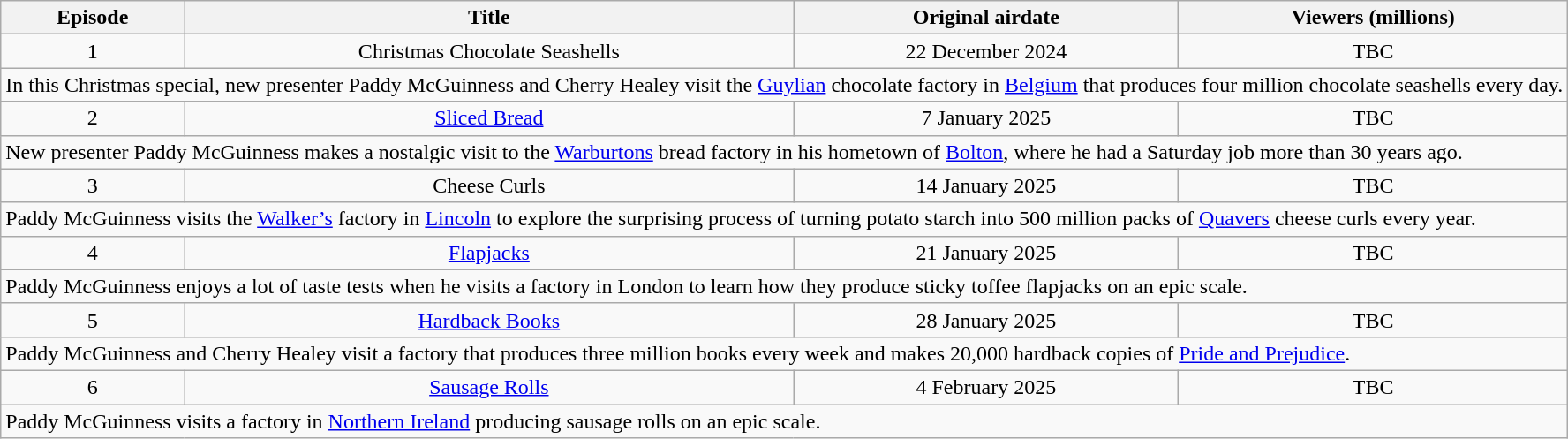<table class="wikitable" style="text-align:center">
<tr>
<th>Episode</th>
<th>Title</th>
<th>Original airdate</th>
<th>Viewers (millions)</th>
</tr>
<tr>
<td>1</td>
<td>Christmas Chocolate Seashells</td>
<td>22 December 2024</td>
<td>TBC</td>
</tr>
<tr>
<td colspan="4" align="left">In this Christmas special, new presenter Paddy McGuinness and Cherry Healey visit the <a href='#'>Guylian</a> chocolate factory in <a href='#'>Belgium</a> that produces four million chocolate seashells every day.</td>
</tr>
<tr>
<td>2</td>
<td><a href='#'>Sliced Bread</a></td>
<td>7 January 2025</td>
<td>TBC</td>
</tr>
<tr>
<td colspan="4" align="left">New presenter Paddy McGuinness makes a nostalgic visit to the <a href='#'>Warburtons</a> bread factory in his hometown of <a href='#'>Bolton</a>, where he had a Saturday job more than 30 years ago.</td>
</tr>
<tr>
<td>3</td>
<td>Cheese Curls</td>
<td>14 January 2025</td>
<td>TBC</td>
</tr>
<tr>
<td colspan="4" align="left">Paddy McGuinness visits the <a href='#'>Walker’s</a> factory in <a href='#'> Lincoln</a> to explore the surprising process of turning potato starch into 500 million packs of <a href='#'>Quavers</a> cheese curls every year.</td>
</tr>
<tr>
<td>4</td>
<td><a href='#'>Flapjacks</a></td>
<td>21 January 2025</td>
<td>TBC</td>
</tr>
<tr>
<td colspan="4" align="left">Paddy McGuinness enjoys a lot of taste tests when he visits a factory in London to learn how they produce sticky toffee flapjacks on an epic scale.</td>
</tr>
<tr>
<td>5</td>
<td><a href='#'>Hardback Books</a></td>
<td>28 January 2025</td>
<td>TBC</td>
</tr>
<tr>
<td colspan="4" align="left">Paddy McGuinness and Cherry Healey visit a factory that produces three million books every week and makes 20,000 hardback copies of <a href='#'>Pride and Prejudice</a>.</td>
</tr>
<tr>
<td>6</td>
<td><a href='#'>Sausage Rolls</a></td>
<td>4 February 2025</td>
<td>TBC</td>
</tr>
<tr>
<td colspan="4" align="left">Paddy McGuinness visits a factory in <a href='#'>Northern Ireland</a> producing sausage rolls on an epic scale.</td>
</tr>
</table>
